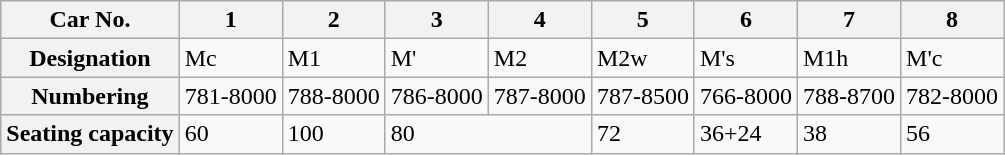<table class="wikitable">
<tr>
<th>Car No.</th>
<th>1</th>
<th>2</th>
<th>3</th>
<th>4</th>
<th>5</th>
<th>6</th>
<th>7</th>
<th>8</th>
</tr>
<tr>
<th>Designation</th>
<td>Mc</td>
<td>M1</td>
<td>M'</td>
<td>M2</td>
<td>M2w</td>
<td>M's</td>
<td>M1h</td>
<td>M'c</td>
</tr>
<tr>
<th>Numbering</th>
<td>781-8000</td>
<td>788-8000</td>
<td>786-8000</td>
<td>787-8000</td>
<td>787-8500</td>
<td>766-8000</td>
<td>788-8700</td>
<td>782-8000</td>
</tr>
<tr>
<th>Seating capacity</th>
<td>60</td>
<td>100</td>
<td colspan="2">80</td>
<td>72</td>
<td>36+24</td>
<td>38</td>
<td>56</td>
</tr>
</table>
